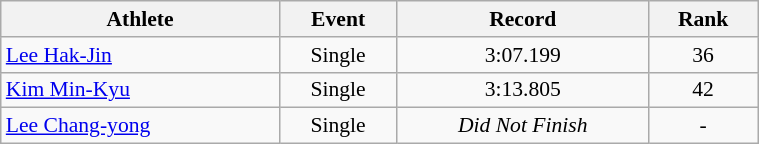<table class=wikitable style="font-size:90%; text-align:center; width:40%">
<tr>
<th>Athlete</th>
<th>Event</th>
<th>Record</th>
<th>Rank</th>
</tr>
<tr>
<td rowspan=1 align=left><a href='#'>Lee Hak-Jin</a></td>
<td>Single</td>
<td>3:07.199</td>
<td>36</td>
</tr>
<tr>
<td rowspan=1 align=left><a href='#'>Kim Min-Kyu</a></td>
<td>Single</td>
<td>3:13.805</td>
<td>42</td>
</tr>
<tr>
<td rowspan=1 align=left><a href='#'>Lee Chang-yong</a></td>
<td>Single</td>
<td><em>Did Not Finish</em></td>
<td>-</td>
</tr>
</table>
